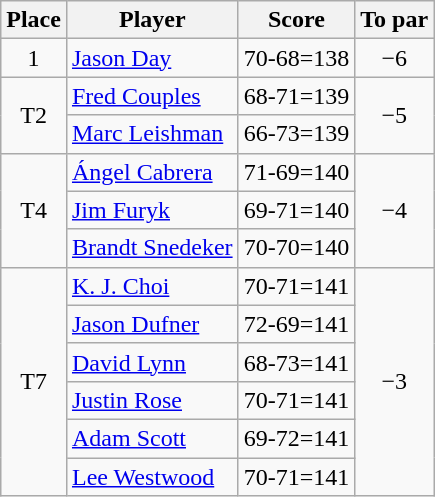<table class="wikitable">
<tr>
<th>Place</th>
<th>Player</th>
<th>Score</th>
<th>To par</th>
</tr>
<tr>
<td style="text-align:center;">1</td>
<td> <a href='#'>Jason Day</a></td>
<td>70-68=138</td>
<td style="text-align:center;">−6</td>
</tr>
<tr>
<td rowspan="2" style="text-align:center;">T2</td>
<td> <a href='#'>Fred Couples</a></td>
<td>68-71=139</td>
<td rowspan="2" style="text-align:center;">−5</td>
</tr>
<tr>
<td> <a href='#'>Marc Leishman</a></td>
<td>66-73=139</td>
</tr>
<tr>
<td rowspan="3" style="text-align:center;">T4</td>
<td> <a href='#'>Ángel Cabrera</a></td>
<td>71-69=140</td>
<td rowspan="3" style="text-align:center;">−4</td>
</tr>
<tr>
<td> <a href='#'>Jim Furyk</a></td>
<td>69-71=140</td>
</tr>
<tr>
<td> <a href='#'>Brandt Snedeker</a></td>
<td>70-70=140</td>
</tr>
<tr>
<td rowspan="6" style="text-align:center;">T7</td>
<td> <a href='#'>K. J. Choi</a></td>
<td>70-71=141</td>
<td rowspan="6" style="text-align:center;">−3</td>
</tr>
<tr>
<td> <a href='#'>Jason Dufner</a></td>
<td>72-69=141</td>
</tr>
<tr>
<td> <a href='#'>David Lynn</a></td>
<td>68-73=141</td>
</tr>
<tr>
<td> <a href='#'>Justin Rose</a></td>
<td>70-71=141</td>
</tr>
<tr>
<td> <a href='#'>Adam Scott</a></td>
<td>69-72=141</td>
</tr>
<tr>
<td> <a href='#'>Lee Westwood</a></td>
<td>70-71=141</td>
</tr>
</table>
